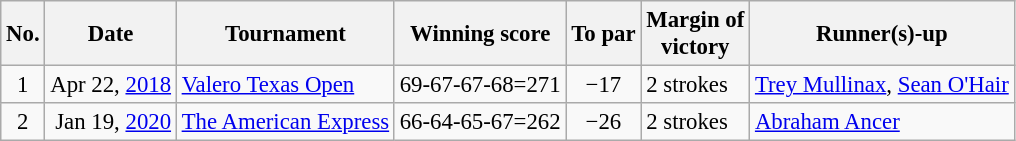<table class="wikitable" style="font-size:95%;">
<tr>
<th>No.</th>
<th>Date</th>
<th>Tournament</th>
<th>Winning score</th>
<th>To par</th>
<th>Margin of<br>victory</th>
<th>Runner(s)-up</th>
</tr>
<tr>
<td align=center>1</td>
<td align=right>Apr 22, <a href='#'>2018</a></td>
<td><a href='#'>Valero Texas Open</a></td>
<td>69-67-67-68=271</td>
<td align=center>−17</td>
<td>2 strokes</td>
<td> <a href='#'>Trey Mullinax</a>,  <a href='#'>Sean O'Hair</a></td>
</tr>
<tr>
<td align=center>2</td>
<td align=right>Jan 19, <a href='#'>2020</a></td>
<td><a href='#'>The American Express</a></td>
<td>66-64-65-67=262</td>
<td align=center>−26</td>
<td>2 strokes</td>
<td> <a href='#'>Abraham Ancer</a></td>
</tr>
</table>
